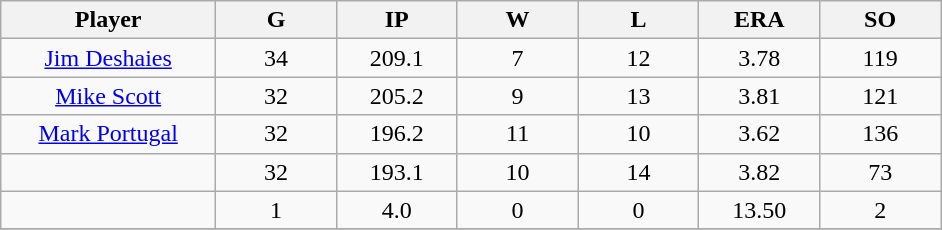<table class="wikitable sortable">
<tr>
<th bgcolor="#DDDDFF" width="16%">Player</th>
<th bgcolor="#DDDDFF" width="9%">G</th>
<th bgcolor="#DDDDFF" width="9%">IP</th>
<th bgcolor="#DDDDFF" width="9%">W</th>
<th bgcolor="#DDDDFF" width="9%">L</th>
<th bgcolor="#DDDDFF" width="9%">ERA</th>
<th bgcolor="#DDDDFF" width="9%">SO</th>
</tr>
<tr align="center">
<td><a href='#'>Jim Deshaies</a></td>
<td>34</td>
<td>209.1</td>
<td>7</td>
<td>12</td>
<td>3.78</td>
<td>119</td>
</tr>
<tr align=center>
<td><a href='#'>Mike Scott</a></td>
<td>32</td>
<td>205.2</td>
<td>9</td>
<td>13</td>
<td>3.81</td>
<td>121</td>
</tr>
<tr align=center>
<td><a href='#'>Mark Portugal</a></td>
<td>32</td>
<td>196.2</td>
<td>11</td>
<td>10</td>
<td>3.62</td>
<td>136</td>
</tr>
<tr align=center>
<td></td>
<td>32</td>
<td>193.1</td>
<td>10</td>
<td>14</td>
<td>3.82</td>
<td>73</td>
</tr>
<tr align="center">
<td></td>
<td>1</td>
<td>4.0</td>
<td>0</td>
<td>0</td>
<td>13.50</td>
<td>2</td>
</tr>
<tr align="center">
</tr>
</table>
